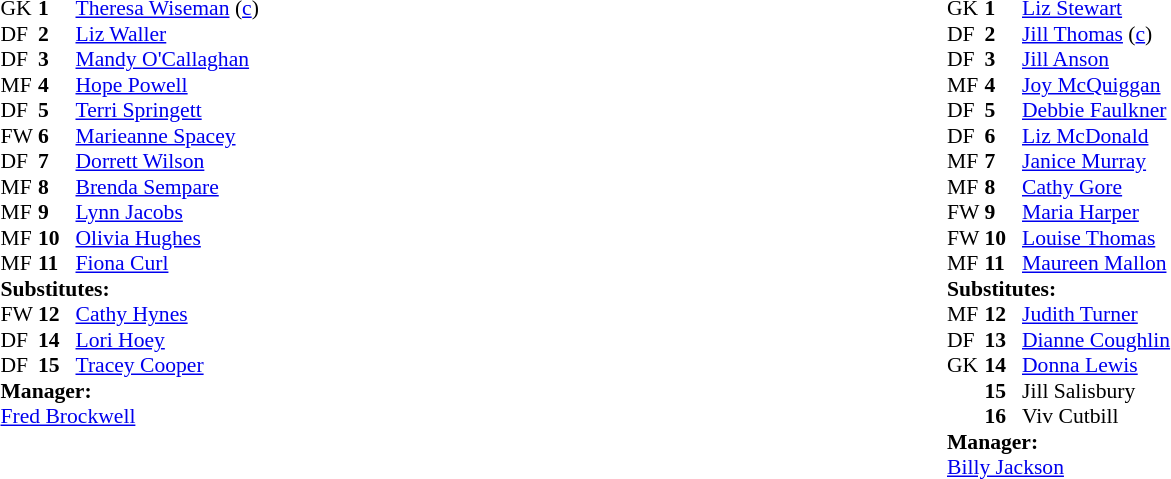<table width="100%">
<tr>
<td valign="top" width="50%"><br><table style="font-size: 90%" cellspacing="0" cellpadding="0">
<tr>
<td colspan="4"></td>
</tr>
<tr>
<th width="25"></th>
<th width="25"></th>
</tr>
<tr>
<td>GK</td>
<td><strong>1</strong></td>
<td> <a href='#'>Theresa Wiseman</a> (<a href='#'>c</a>)</td>
</tr>
<tr>
<td>DF</td>
<td><strong>2</strong></td>
<td> <a href='#'>Liz Waller</a></td>
</tr>
<tr>
<td>DF</td>
<td><strong>3</strong></td>
<td> <a href='#'>Mandy O'Callaghan</a></td>
</tr>
<tr>
<td>MF</td>
<td><strong>4</strong></td>
<td> <a href='#'>Hope Powell</a></td>
</tr>
<tr>
<td>DF</td>
<td><strong>5</strong></td>
<td> <a href='#'>Terri Springett</a></td>
</tr>
<tr>
<td>FW</td>
<td><strong>6</strong></td>
<td> <a href='#'>Marieanne Spacey</a></td>
</tr>
<tr>
<td>DF</td>
<td><strong>7</strong></td>
<td> <a href='#'>Dorrett Wilson</a></td>
</tr>
<tr>
<td>MF</td>
<td><strong>8</strong></td>
<td> <a href='#'>Brenda Sempare</a></td>
</tr>
<tr>
<td>MF</td>
<td><strong>9</strong></td>
<td> <a href='#'>Lynn Jacobs</a></td>
</tr>
<tr>
<td>MF</td>
<td><strong>10</strong></td>
<td> <a href='#'>Olivia Hughes</a></td>
</tr>
<tr>
<td>MF</td>
<td><strong>11</strong></td>
<td> <a href='#'>Fiona Curl</a></td>
</tr>
<tr>
<td colspan=4><strong>Substitutes:</strong></td>
</tr>
<tr>
<td>FW</td>
<td><strong>12</strong></td>
<td> <a href='#'>Cathy Hynes</a></td>
</tr>
<tr>
<td>DF</td>
<td><strong>14</strong></td>
<td> <a href='#'>Lori Hoey</a></td>
</tr>
<tr>
<td>DF</td>
<td><strong>15</strong></td>
<td> <a href='#'>Tracey Cooper</a></td>
</tr>
<tr>
<td colspan=4><strong>Manager:</strong></td>
</tr>
<tr>
<td colspan="4"> <a href='#'>Fred Brockwell</a></td>
</tr>
</table>
</td>
<td valign="top" width="50%"><br><table style="font-size: 90%" cellspacing="0" cellpadding="0">
<tr>
<td colspan="4"></td>
</tr>
<tr>
<th width="25"></th>
<th width="25"></th>
</tr>
<tr>
<td>GK</td>
<td><strong>1</strong></td>
<td> <a href='#'>Liz Stewart</a></td>
</tr>
<tr>
<td>DF</td>
<td><strong>2</strong></td>
<td> <a href='#'>Jill Thomas</a> (<a href='#'>c</a>)</td>
</tr>
<tr>
<td>DF</td>
<td><strong>3</strong></td>
<td> <a href='#'>Jill Anson</a></td>
</tr>
<tr>
<td>MF</td>
<td><strong>4</strong></td>
<td> <a href='#'>Joy McQuiggan</a></td>
</tr>
<tr>
<td>DF</td>
<td><strong>5</strong></td>
<td> <a href='#'>Debbie Faulkner</a></td>
</tr>
<tr>
<td>DF</td>
<td><strong>6</strong></td>
<td> <a href='#'>Liz McDonald</a></td>
</tr>
<tr>
<td>MF</td>
<td><strong>7</strong></td>
<td> <a href='#'>Janice Murray</a></td>
</tr>
<tr>
<td>MF</td>
<td><strong>8</strong></td>
<td> <a href='#'>Cathy Gore</a></td>
</tr>
<tr>
<td>FW</td>
<td><strong>9</strong></td>
<td> <a href='#'>Maria Harper</a></td>
</tr>
<tr>
<td>FW</td>
<td><strong>10</strong></td>
<td> <a href='#'>Louise Thomas</a></td>
</tr>
<tr>
<td>MF</td>
<td><strong>11</strong></td>
<td> <a href='#'>Maureen Mallon</a></td>
</tr>
<tr>
<td colspan=4><strong>Substitutes:</strong></td>
</tr>
<tr>
<td>MF</td>
<td><strong>12</strong></td>
<td> <a href='#'>Judith Turner</a></td>
</tr>
<tr>
<td>DF</td>
<td><strong>13</strong></td>
<td> <a href='#'>Dianne Coughlin</a></td>
</tr>
<tr>
<td>GK</td>
<td><strong>14</strong></td>
<td> <a href='#'>Donna Lewis</a></td>
</tr>
<tr>
<td></td>
<td><strong>15</strong></td>
<td> Jill Salisbury</td>
</tr>
<tr>
<td></td>
<td><strong>16</strong></td>
<td> Viv Cutbill</td>
</tr>
<tr>
<td colspan=4><strong>Manager:</strong></td>
</tr>
<tr>
<td colspan="4"> <a href='#'>Billy Jackson</a></td>
</tr>
</table>
</td>
</tr>
</table>
